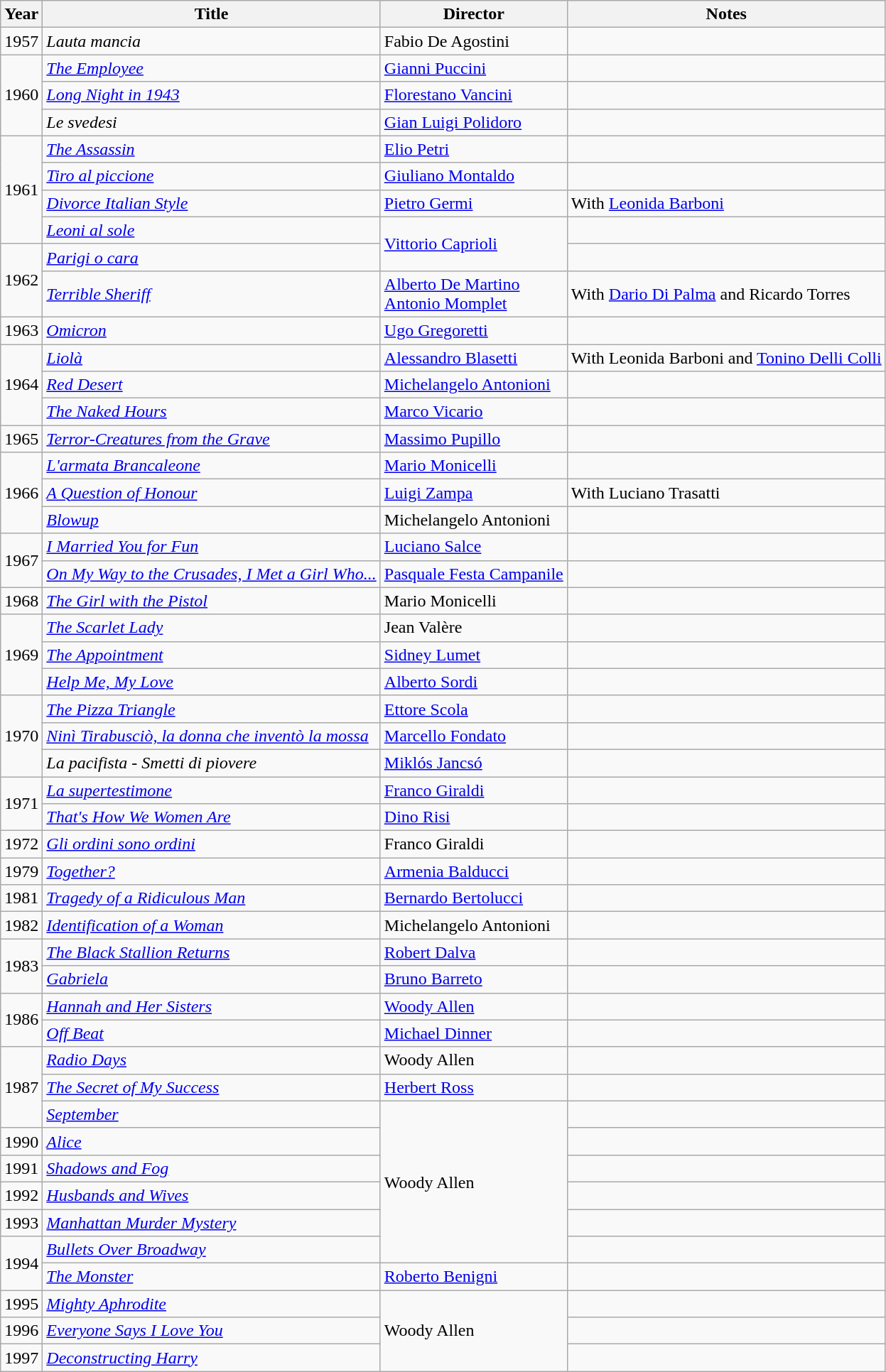<table class="wikitable">
<tr>
<th>Year</th>
<th>Title</th>
<th>Director</th>
<th>Notes</th>
</tr>
<tr>
<td>1957</td>
<td><em>Lauta mancia</em></td>
<td>Fabio De Agostini</td>
<td></td>
</tr>
<tr>
<td rowspan=3>1960</td>
<td><em><a href='#'>The Employee</a></em></td>
<td><a href='#'>Gianni Puccini</a></td>
<td></td>
</tr>
<tr>
<td><em><a href='#'>Long Night in 1943</a></em></td>
<td><a href='#'>Florestano Vancini</a></td>
<td></td>
</tr>
<tr>
<td><em>Le svedesi</em></td>
<td><a href='#'>Gian Luigi Polidoro</a></td>
<td></td>
</tr>
<tr>
<td rowspan=4>1961</td>
<td><em><a href='#'>The Assassin</a></em></td>
<td><a href='#'>Elio Petri</a></td>
<td></td>
</tr>
<tr>
<td><em><a href='#'>Tiro al piccione</a></em></td>
<td><a href='#'>Giuliano Montaldo</a></td>
<td></td>
</tr>
<tr>
<td><em><a href='#'>Divorce Italian Style</a></em></td>
<td><a href='#'>Pietro Germi</a></td>
<td>With <a href='#'>Leonida Barboni</a></td>
</tr>
<tr>
<td><em><a href='#'>Leoni al sole</a></em></td>
<td rowspan=2><a href='#'>Vittorio Caprioli</a></td>
<td></td>
</tr>
<tr>
<td rowspan=2>1962</td>
<td><em><a href='#'>Parigi o cara</a></em></td>
<td></td>
</tr>
<tr>
<td><em><a href='#'>Terrible Sheriff</a></em></td>
<td><a href='#'>Alberto De Martino</a><br><a href='#'>Antonio Momplet</a></td>
<td>With <a href='#'>Dario Di Palma</a> and Ricardo Torres</td>
</tr>
<tr>
<td>1963</td>
<td><em><a href='#'>Omicron</a></em></td>
<td><a href='#'>Ugo Gregoretti</a></td>
<td></td>
</tr>
<tr>
<td rowspan=3>1964</td>
<td><em><a href='#'>Liolà</a></em></td>
<td><a href='#'>Alessandro Blasetti</a></td>
<td>With Leonida Barboni and <a href='#'>Tonino Delli Colli</a></td>
</tr>
<tr>
<td><em><a href='#'>Red Desert</a></em></td>
<td><a href='#'>Michelangelo Antonioni</a></td>
<td></td>
</tr>
<tr>
<td><em><a href='#'>The Naked Hours</a></em></td>
<td><a href='#'>Marco Vicario</a></td>
<td></td>
</tr>
<tr>
<td>1965</td>
<td><em><a href='#'>Terror-Creatures from the Grave</a></em></td>
<td><a href='#'>Massimo Pupillo</a></td>
<td></td>
</tr>
<tr>
<td rowspan=3>1966</td>
<td><em><a href='#'>L'armata Brancaleone</a></em></td>
<td><a href='#'>Mario Monicelli</a></td>
<td></td>
</tr>
<tr>
<td><em><a href='#'>A Question of Honour</a></em></td>
<td><a href='#'>Luigi Zampa</a></td>
<td>With Luciano Trasatti</td>
</tr>
<tr>
<td><em><a href='#'>Blowup</a></em></td>
<td>Michelangelo Antonioni</td>
<td></td>
</tr>
<tr>
<td rowspan=2>1967</td>
<td><em><a href='#'>I Married You for Fun</a></em></td>
<td><a href='#'>Luciano Salce</a></td>
<td></td>
</tr>
<tr>
<td><em><a href='#'>On My Way to the Crusades, I Met a Girl Who...</a></em></td>
<td><a href='#'>Pasquale Festa Campanile</a></td>
<td></td>
</tr>
<tr>
<td>1968</td>
<td><em><a href='#'>The Girl with the Pistol</a></em></td>
<td>Mario Monicelli</td>
<td></td>
</tr>
<tr>
<td rowspan=3>1969</td>
<td><em><a href='#'>The Scarlet Lady</a></em></td>
<td>Jean Valère</td>
<td></td>
</tr>
<tr>
<td><em><a href='#'>The Appointment</a></em></td>
<td><a href='#'>Sidney Lumet</a></td>
<td></td>
</tr>
<tr>
<td><em><a href='#'>Help Me, My Love</a></em></td>
<td><a href='#'>Alberto Sordi</a></td>
<td></td>
</tr>
<tr>
<td rowspan=3>1970</td>
<td><em><a href='#'>The Pizza Triangle</a></em></td>
<td><a href='#'>Ettore Scola</a></td>
<td></td>
</tr>
<tr>
<td><em><a href='#'>Ninì Tirabusciò, la donna che inventò la mossa</a></em></td>
<td><a href='#'>Marcello Fondato</a></td>
<td></td>
</tr>
<tr>
<td><em>La pacifista - Smetti di piovere</em></td>
<td><a href='#'>Miklós Jancsó</a></td>
<td></td>
</tr>
<tr>
<td rowspan=2>1971</td>
<td><em><a href='#'>La supertestimone</a></em></td>
<td><a href='#'>Franco Giraldi</a></td>
<td></td>
</tr>
<tr>
<td><em><a href='#'>That's How We Women Are</a></em></td>
<td><a href='#'>Dino Risi</a></td>
<td></td>
</tr>
<tr>
<td>1972</td>
<td><em><a href='#'>Gli ordini sono ordini</a></em></td>
<td>Franco Giraldi</td>
<td></td>
</tr>
<tr>
<td>1979</td>
<td><em><a href='#'>Together?</a></em></td>
<td><a href='#'>Armenia Balducci</a></td>
<td></td>
</tr>
<tr>
<td>1981</td>
<td><em><a href='#'>Tragedy of a Ridiculous Man</a></em></td>
<td><a href='#'>Bernardo Bertolucci</a></td>
<td></td>
</tr>
<tr>
<td>1982</td>
<td><em><a href='#'>Identification of a Woman</a></em></td>
<td>Michelangelo Antonioni</td>
<td></td>
</tr>
<tr>
<td rowspan=2>1983</td>
<td><em><a href='#'>The Black Stallion Returns</a></em></td>
<td><a href='#'>Robert Dalva</a></td>
<td></td>
</tr>
<tr>
<td><em><a href='#'>Gabriela</a></em></td>
<td><a href='#'>Bruno Barreto</a></td>
<td></td>
</tr>
<tr>
<td rowspan=2>1986</td>
<td><em><a href='#'>Hannah and Her Sisters</a></em></td>
<td><a href='#'>Woody Allen</a></td>
<td></td>
</tr>
<tr>
<td><em><a href='#'>Off Beat</a></em></td>
<td><a href='#'>Michael Dinner</a></td>
<td></td>
</tr>
<tr>
<td rowspan=3>1987</td>
<td><em><a href='#'>Radio Days</a></em></td>
<td>Woody Allen</td>
<td></td>
</tr>
<tr>
<td><em><a href='#'>The Secret of My Success</a></em></td>
<td><a href='#'>Herbert Ross</a></td>
<td></td>
</tr>
<tr>
<td><em><a href='#'>September</a></em></td>
<td rowspan=6>Woody Allen</td>
<td></td>
</tr>
<tr>
<td>1990</td>
<td><em><a href='#'>Alice</a></em></td>
<td></td>
</tr>
<tr>
<td>1991</td>
<td><em><a href='#'>Shadows and Fog</a></em></td>
<td></td>
</tr>
<tr>
<td>1992</td>
<td><em><a href='#'>Husbands and Wives</a></em></td>
<td></td>
</tr>
<tr>
<td>1993</td>
<td><em><a href='#'>Manhattan Murder Mystery</a></em></td>
<td></td>
</tr>
<tr>
<td rowspan=2>1994</td>
<td><em><a href='#'>Bullets Over Broadway</a></em></td>
<td></td>
</tr>
<tr>
<td><em><a href='#'>The Monster</a></em></td>
<td><a href='#'>Roberto Benigni</a></td>
<td></td>
</tr>
<tr>
<td>1995</td>
<td><em><a href='#'>Mighty Aphrodite</a></em></td>
<td rowspan=3>Woody Allen</td>
<td></td>
</tr>
<tr>
<td>1996</td>
<td><em><a href='#'>Everyone Says I Love You</a></em></td>
<td></td>
</tr>
<tr>
<td>1997</td>
<td><em><a href='#'>Deconstructing Harry</a></em></td>
<td></td>
</tr>
</table>
